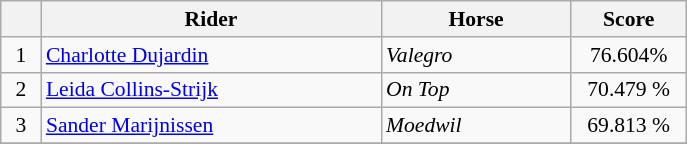<table class="wikitable" style="font-size: 90%">
<tr>
<th width=20></th>
<th width=220>Rider</th>
<th width=120>Horse</th>
<th width=70>Score</th>
</tr>
<tr>
<td align=center>1</td>
<td> <a href='#'>Charlotte Dujardin</a></td>
<td><em>Valegro</em></td>
<td align=center>76.604%</td>
</tr>
<tr>
<td align=center>2</td>
<td> <a href='#'>Leida Collins-Strijk</a></td>
<td><em>On Top</em></td>
<td align=center>70.479 %</td>
</tr>
<tr>
<td align=center>3</td>
<td> <a href='#'>Sander Marijnissen</a></td>
<td><em>Moedwil</em></td>
<td align=center>69.813 %</td>
</tr>
<tr>
</tr>
</table>
